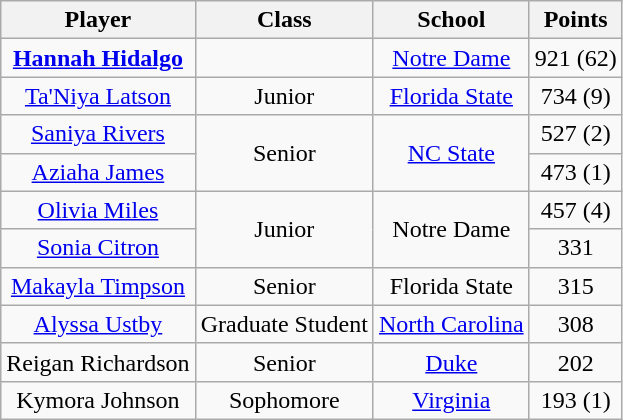<table class="wikitable" style="text-align:center">
<tr>
<th>Player</th>
<th>Class</th>
<th>School</th>
<th>Points</th>
</tr>
<tr>
<td><strong><a href='#'>Hannah Hidalgo</a></strong></td>
<td></td>
<td><a href='#'>Notre Dame</a></td>
<td>921 (62)</td>
</tr>
<tr>
<td><a href='#'>Ta'Niya Latson</a></td>
<td>Junior</td>
<td><a href='#'>Florida State</a></td>
<td>734 (9)</td>
</tr>
<tr>
<td><a href='#'>Saniya Rivers</a></td>
<td rowspan=2>Senior</td>
<td rowspan=2><a href='#'>NC State</a></td>
<td>527 (2)</td>
</tr>
<tr>
<td><a href='#'>Aziaha James</a></td>
<td>473 (1)</td>
</tr>
<tr>
<td><a href='#'>Olivia Miles</a></td>
<td rowspan=2>Junior</td>
<td rowspan=2>Notre Dame</td>
<td>457 (4)</td>
</tr>
<tr>
<td><a href='#'>Sonia Citron</a></td>
<td>331</td>
</tr>
<tr>
<td><a href='#'>Makayla Timpson</a></td>
<td>Senior</td>
<td>Florida State</td>
<td>315</td>
</tr>
<tr>
<td><a href='#'>Alyssa Ustby</a></td>
<td>Graduate Student</td>
<td><a href='#'>North Carolina</a></td>
<td>308</td>
</tr>
<tr>
<td>Reigan Richardson</td>
<td>Senior</td>
<td><a href='#'>Duke</a></td>
<td>202</td>
</tr>
<tr>
<td>Kymora Johnson</td>
<td>Sophomore</td>
<td><a href='#'>Virginia</a></td>
<td>193 (1)</td>
</tr>
</table>
